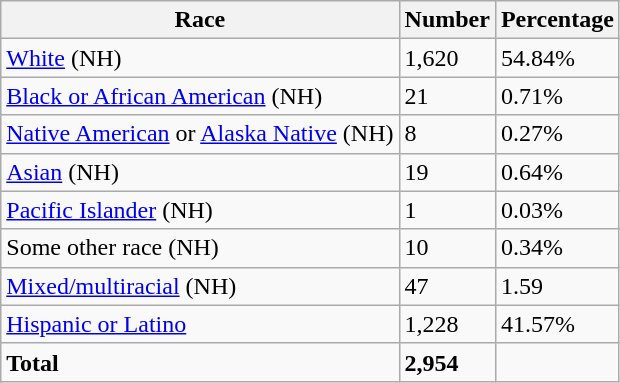<table class="wikitable">
<tr>
<th>Race</th>
<th>Number</th>
<th>Percentage</th>
</tr>
<tr>
<td><a href='#'>White</a> (NH)</td>
<td>1,620</td>
<td>54.84%</td>
</tr>
<tr>
<td><a href='#'>Black or African American</a> (NH)</td>
<td>21</td>
<td>0.71%</td>
</tr>
<tr>
<td><a href='#'>Native American</a> or <a href='#'>Alaska Native</a> (NH)</td>
<td>8</td>
<td>0.27%</td>
</tr>
<tr>
<td><a href='#'>Asian</a> (NH)</td>
<td>19</td>
<td>0.64%</td>
</tr>
<tr>
<td><a href='#'>Pacific Islander</a> (NH)</td>
<td>1</td>
<td>0.03%</td>
</tr>
<tr>
<td>Some other race (NH)</td>
<td>10</td>
<td>0.34%</td>
</tr>
<tr>
<td><a href='#'>Mixed/multiracial</a> (NH)</td>
<td>47</td>
<td>1.59</td>
</tr>
<tr>
<td><a href='#'>Hispanic or Latino</a></td>
<td>1,228</td>
<td>41.57%</td>
</tr>
<tr>
<td><strong>Total</strong></td>
<td><strong>2,954</strong></td>
<td></td>
</tr>
</table>
